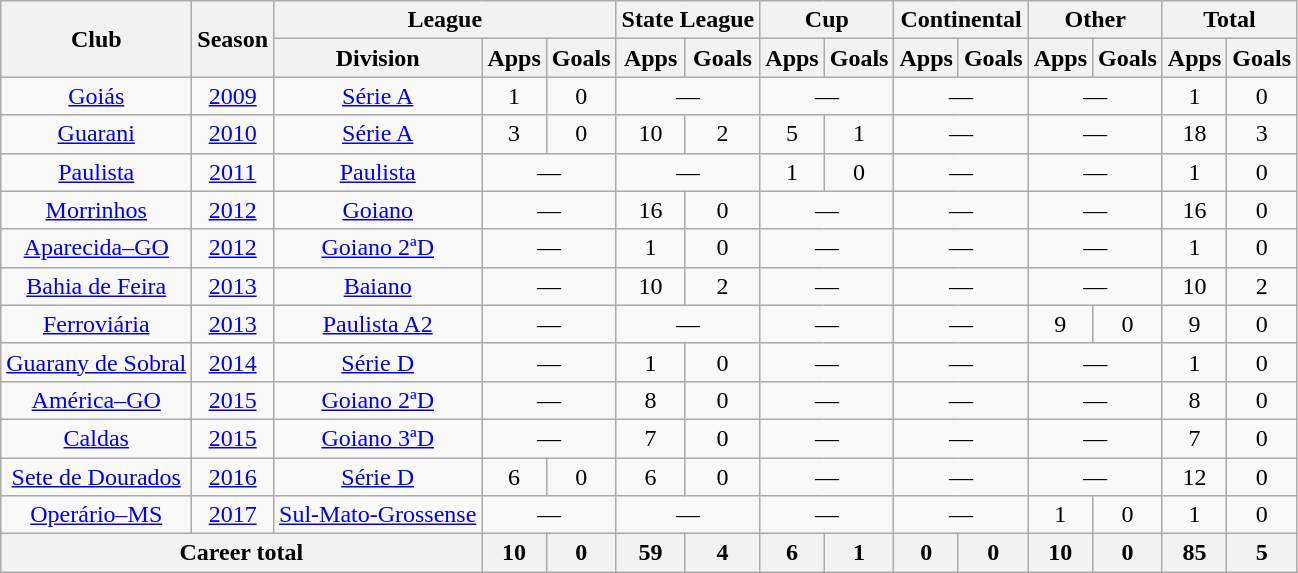<table class="wikitable" style="text-align: center;">
<tr>
<th rowspan="2">Club</th>
<th rowspan="2">Season</th>
<th colspan="3">League</th>
<th colspan="2">State League</th>
<th colspan="2">Cup</th>
<th colspan="2">Continental</th>
<th colspan="2">Other</th>
<th colspan="2">Total</th>
</tr>
<tr>
<th>Division</th>
<th>Apps</th>
<th>Goals</th>
<th>Apps</th>
<th>Goals</th>
<th>Apps</th>
<th>Goals</th>
<th>Apps</th>
<th>Goals</th>
<th>Apps</th>
<th>Goals</th>
<th>Apps</th>
<th>Goals</th>
</tr>
<tr>
<td align="center"><a href='#'>Goiás</a></td>
<td><a href='#'>2009</a></td>
<td><a href='#'>Série A</a></td>
<td>1</td>
<td>0</td>
<td colspan="2">—</td>
<td colspan="2">—</td>
<td colspan="2">—</td>
<td colspan="2">—</td>
<td>1</td>
<td>0</td>
</tr>
<tr>
<td align="center"><a href='#'>Guarani</a></td>
<td><a href='#'>2010</a></td>
<td><a href='#'>Série A</a></td>
<td>3</td>
<td>0</td>
<td>10</td>
<td>2</td>
<td>5</td>
<td>1</td>
<td colspan="2">—</td>
<td colspan="2">—</td>
<td>18</td>
<td>3</td>
</tr>
<tr>
<td align="center"><a href='#'>Paulista</a></td>
<td><a href='#'>2011</a></td>
<td><a href='#'>Paulista</a></td>
<td colspan="2">—</td>
<td colspan="2">—</td>
<td>1</td>
<td>0</td>
<td colspan="2">—</td>
<td colspan="2">—</td>
<td>1</td>
<td>0</td>
</tr>
<tr>
<td align="center"><a href='#'>Morrinhos</a></td>
<td><a href='#'>2012</a></td>
<td><a href='#'>Goiano</a></td>
<td colspan="2">—</td>
<td>16</td>
<td>0</td>
<td colspan="2">—</td>
<td colspan="2">—</td>
<td colspan="2">—</td>
<td>16</td>
<td>0</td>
</tr>
<tr>
<td align="center"><a href='#'>Aparecida–GO</a></td>
<td><a href='#'>2012</a></td>
<td><a href='#'>Goiano 2ªD</a></td>
<td colspan="2">—</td>
<td>1</td>
<td>0</td>
<td colspan="2">—</td>
<td colspan="2">—</td>
<td colspan="2">—</td>
<td>1</td>
<td>0</td>
</tr>
<tr>
<td align="center"><a href='#'>Bahia de Feira</a></td>
<td><a href='#'>2013</a></td>
<td><a href='#'>Baiano</a></td>
<td colspan="2">—</td>
<td>10</td>
<td>2</td>
<td colspan="2">—</td>
<td colspan="2">—</td>
<td colspan="2">—</td>
<td>10</td>
<td>2</td>
</tr>
<tr>
<td align="center"><a href='#'>Ferroviária</a></td>
<td><a href='#'>2013</a></td>
<td><a href='#'>Paulista A2</a></td>
<td colspan="2">—</td>
<td colspan="2">—</td>
<td colspan="2">—</td>
<td colspan="2">—</td>
<td>9</td>
<td>0</td>
<td>9</td>
<td>0</td>
</tr>
<tr>
<td align="center"><a href='#'>Guarany de Sobral</a></td>
<td><a href='#'>2014</a></td>
<td><a href='#'>Série D</a></td>
<td colspan="2">—</td>
<td>1</td>
<td>0</td>
<td colspan="2">—</td>
<td colspan="2">—</td>
<td colspan="2">—</td>
<td>1</td>
<td>0</td>
</tr>
<tr>
<td align="center"><a href='#'>América–GO</a></td>
<td><a href='#'>2015</a></td>
<td><a href='#'>Goiano 2ªD</a></td>
<td colspan="2">—</td>
<td>8</td>
<td>0</td>
<td colspan="2">—</td>
<td colspan="2">—</td>
<td colspan="2">—</td>
<td>8</td>
<td>0</td>
</tr>
<tr>
<td align="center"><a href='#'>Caldas</a></td>
<td><a href='#'>2015</a></td>
<td><a href='#'>Goiano 3ªD</a></td>
<td colspan="2">—</td>
<td>7</td>
<td>0</td>
<td colspan="2">—</td>
<td colspan="2">—</td>
<td colspan="2">—</td>
<td>7</td>
<td>0</td>
</tr>
<tr>
<td align="center"><a href='#'>Sete de Dourados</a></td>
<td><a href='#'>2016</a></td>
<td><a href='#'>Série D</a></td>
<td>6</td>
<td>0</td>
<td>6</td>
<td>0</td>
<td colspan="2">—</td>
<td colspan="2">—</td>
<td colspan="2">—</td>
<td>12</td>
<td>0</td>
</tr>
<tr>
<td align="center"><a href='#'>Operário–MS</a></td>
<td><a href='#'>2017</a></td>
<td><a href='#'>Sul-Mato-Grossense</a></td>
<td colspan="2">—</td>
<td colspan="2">—</td>
<td colspan="2">—</td>
<td colspan="2">—</td>
<td>1</td>
<td>0</td>
<td>1</td>
<td>0</td>
</tr>
<tr>
<th colspan="3"><strong>Career total</strong></th>
<th>10</th>
<th>0</th>
<th>59</th>
<th>4</th>
<th>6</th>
<th>1</th>
<th>0</th>
<th>0</th>
<th>10</th>
<th>0</th>
<th>85</th>
<th>5</th>
</tr>
</table>
